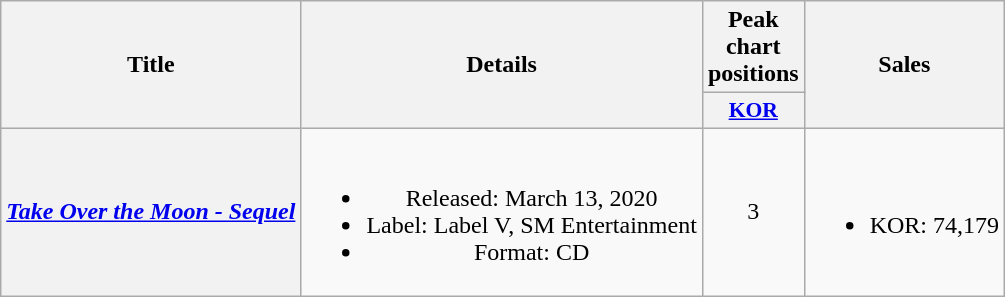<table class="wikitable plainrowheaders" style="text-align:center">
<tr>
<th scope="col" rowspan="2">Title</th>
<th scope="col" rowspan="2">Details</th>
<th scope="col">Peak chart positions</th>
<th scope="col" rowspan="2">Sales</th>
</tr>
<tr>
<th scope="col" style="width:3em;font-size:90%"><a href='#'>KOR</a><br></th>
</tr>
<tr>
<th scope="row"><em><a href='#'>Take Over the Moon - Sequel</a></em></th>
<td><br><ul><li>Released: March 13, 2020 </li><li>Label: Label V, SM Entertainment</li><li>Format: CD</li></ul></td>
<td>3</td>
<td><br><ul><li>KOR: 74,179</li></ul></td>
</tr>
</table>
